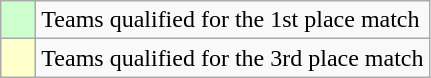<table class="wikitable">
<tr>
<td bgcolor="ccffcc">    </td>
<td>Teams qualified for the 1st place match</td>
</tr>
<tr>
<td bgcolor="ffffcc">    </td>
<td>Teams qualified for the 3rd place match</td>
</tr>
</table>
